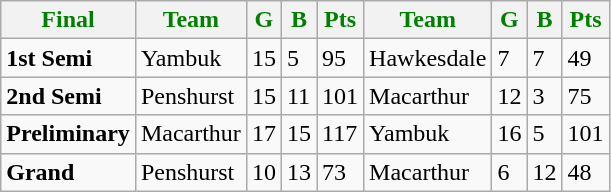<table class="wikitable">
<tr>
<th style="color:green">Final</th>
<th style="color:green">Team</th>
<th style="color:green">G</th>
<th style="color:green">B</th>
<th style="color:green">Pts</th>
<th style="color:green">Team</th>
<th style="color:green">G</th>
<th style="color:green">B</th>
<th style="color:green">Pts</th>
</tr>
<tr>
<td><strong>1st Semi</strong></td>
<td>Yambuk</td>
<td>15</td>
<td>5</td>
<td>95</td>
<td>Hawkesdale</td>
<td>7</td>
<td>7</td>
<td>49</td>
</tr>
<tr>
<td><strong>2nd Semi</strong></td>
<td>Penshurst</td>
<td>15</td>
<td>11</td>
<td>101</td>
<td>Macarthur</td>
<td>12</td>
<td>3</td>
<td>75</td>
</tr>
<tr>
<td><strong>Preliminary</strong></td>
<td>Macarthur</td>
<td>17</td>
<td>15</td>
<td>117</td>
<td>Yambuk</td>
<td>16</td>
<td>5</td>
<td>101</td>
</tr>
<tr>
<td><strong>Grand</strong></td>
<td>Penshurst</td>
<td>10</td>
<td>13</td>
<td>73</td>
<td>Macarthur</td>
<td>6</td>
<td>12</td>
<td>48</td>
</tr>
</table>
